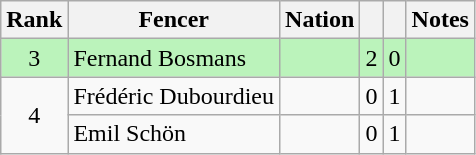<table class="wikitable sortable" style="text-align:center">
<tr>
<th>Rank</th>
<th>Fencer</th>
<th>Nation</th>
<th></th>
<th></th>
<th>Notes</th>
</tr>
<tr bgcolor=bbf3bb>
<td>3</td>
<td align=left>Fernand Bosmans</td>
<td align=left></td>
<td>2</td>
<td>0</td>
<td></td>
</tr>
<tr>
<td rowspan=2>4</td>
<td align=left>Frédéric Dubourdieu</td>
<td align=left></td>
<td>0</td>
<td>1</td>
<td></td>
</tr>
<tr>
<td align=left>Emil Schön</td>
<td align=left></td>
<td>0</td>
<td>1</td>
<td></td>
</tr>
</table>
